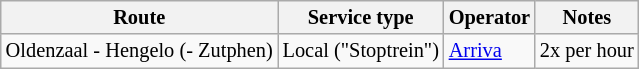<table class="wikitable" style="font-size:85%;">
<tr>
<th>Route</th>
<th>Service type</th>
<th>Operator</th>
<th>Notes</th>
</tr>
<tr>
<td>Oldenzaal - Hengelo (- Zutphen)</td>
<td>Local ("Stoptrein")</td>
<td><a href='#'>Arriva</a></td>
<td>2x per hour</td>
</tr>
</table>
